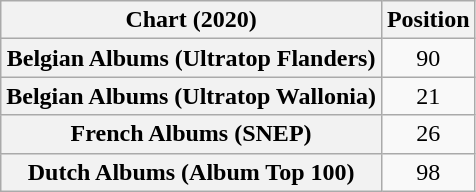<table class="wikitable sortable plainrowheaders" style="text-align:center">
<tr>
<th scope="col">Chart (2020)</th>
<th scope="col">Position</th>
</tr>
<tr>
<th scope="row">Belgian Albums (Ultratop Flanders)</th>
<td>90</td>
</tr>
<tr>
<th scope="row">Belgian Albums (Ultratop Wallonia)</th>
<td>21</td>
</tr>
<tr>
<th scope="row">French Albums (SNEP)</th>
<td>26</td>
</tr>
<tr>
<th scope="row">Dutch Albums (Album Top 100)</th>
<td>98</td>
</tr>
</table>
